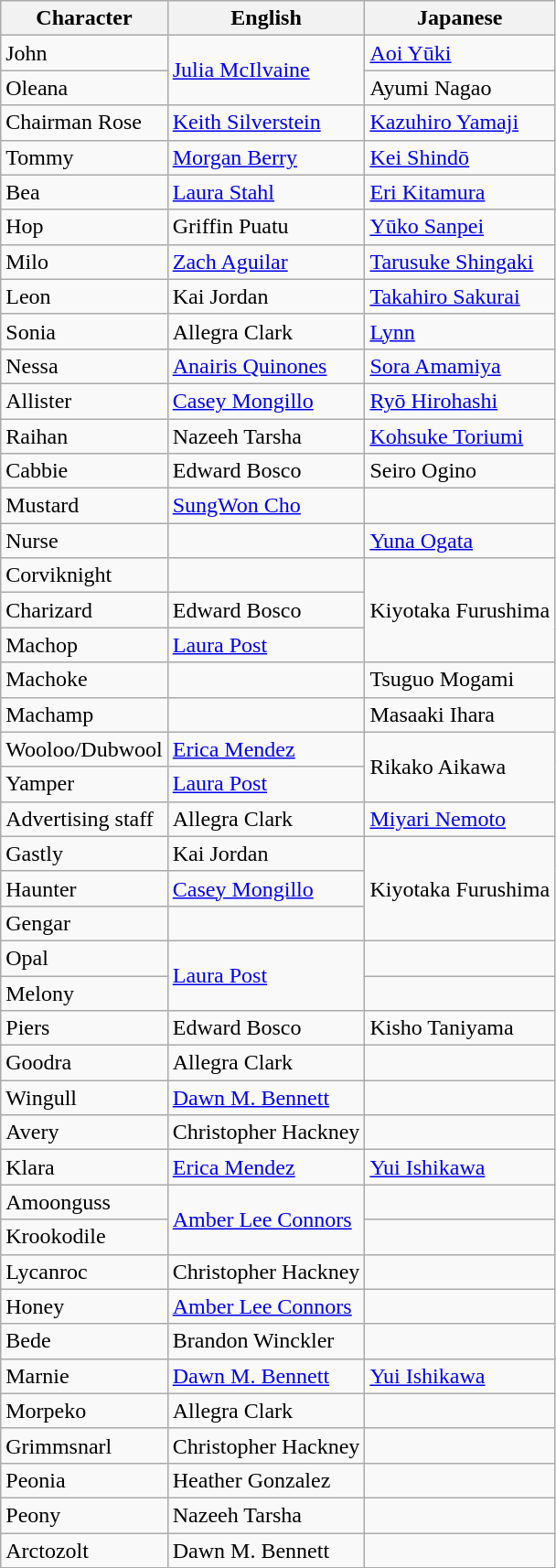<table class="wikitable">
<tr>
<th>Character</th>
<th>English</th>
<th>Japanese</th>
</tr>
<tr>
<td>John</td>
<td rowspan="2"><a href='#'>Julia McIlvaine</a></td>
<td><a href='#'>Aoi Yūki</a></td>
</tr>
<tr>
<td>Oleana</td>
<td>Ayumi Nagao</td>
</tr>
<tr>
<td>Chairman Rose</td>
<td><a href='#'>Keith Silverstein</a></td>
<td><a href='#'>Kazuhiro Yamaji</a></td>
</tr>
<tr>
<td>Tommy</td>
<td><a href='#'>Morgan Berry</a></td>
<td><a href='#'>Kei Shindō</a></td>
</tr>
<tr>
<td>Bea</td>
<td><a href='#'>Laura Stahl</a></td>
<td><a href='#'>Eri Kitamura</a></td>
</tr>
<tr>
<td>Hop</td>
<td>Griffin Puatu</td>
<td><a href='#'>Yūko Sanpei</a></td>
</tr>
<tr>
<td>Milo</td>
<td><a href='#'>Zach Aguilar</a></td>
<td><a href='#'>Tarusuke Shingaki</a></td>
</tr>
<tr>
<td>Leon</td>
<td>Kai Jordan</td>
<td><a href='#'>Takahiro Sakurai</a></td>
</tr>
<tr>
<td>Sonia</td>
<td>Allegra Clark</td>
<td><a href='#'>Lynn</a></td>
</tr>
<tr>
<td>Nessa</td>
<td><a href='#'>Anairis Quinones</a></td>
<td><a href='#'>Sora Amamiya</a></td>
</tr>
<tr>
<td>Allister</td>
<td><a href='#'>Casey Mongillo</a></td>
<td><a href='#'>Ryō Hirohashi</a></td>
</tr>
<tr>
<td>Raihan</td>
<td>Nazeeh Tarsha</td>
<td><a href='#'>Kohsuke Toriumi</a></td>
</tr>
<tr>
<td>Cabbie</td>
<td>Edward Bosco</td>
<td>Seiro Ogino</td>
</tr>
<tr>
<td>Mustard</td>
<td><a href='#'>SungWon Cho</a></td>
<td></td>
</tr>
<tr>
<td>Nurse</td>
<td></td>
<td><a href='#'>Yuna Ogata</a></td>
</tr>
<tr>
<td>Corviknight</td>
<td></td>
<td rowspan="3">Kiyotaka Furushima</td>
</tr>
<tr>
<td>Charizard</td>
<td>Edward Bosco</td>
</tr>
<tr>
<td>Machop</td>
<td><a href='#'>Laura Post</a></td>
</tr>
<tr>
<td>Machoke</td>
<td></td>
<td>Tsuguo Mogami</td>
</tr>
<tr>
<td>Machamp</td>
<td></td>
<td>Masaaki Ihara</td>
</tr>
<tr>
<td>Wooloo/Dubwool</td>
<td><a href='#'>Erica Mendez</a></td>
<td rowspan="2">Rikako Aikawa</td>
</tr>
<tr>
<td>Yamper</td>
<td><a href='#'>Laura Post</a></td>
</tr>
<tr>
<td>Advertising staff</td>
<td>Allegra Clark</td>
<td><a href='#'>Miyari Nemoto</a></td>
</tr>
<tr>
<td>Gastly</td>
<td>Kai Jordan</td>
<td rowspan=3>Kiyotaka Furushima</td>
</tr>
<tr>
<td>Haunter</td>
<td><a href='#'>Casey Mongillo</a></td>
</tr>
<tr>
<td>Gengar</td>
<td></td>
</tr>
<tr>
<td>Opal</td>
<td rowspan="2"><a href='#'>Laura Post</a></td>
<td></td>
</tr>
<tr>
<td>Melony</td>
<td></td>
</tr>
<tr>
<td>Piers</td>
<td>Edward Bosco</td>
<td>Kisho Taniyama</td>
</tr>
<tr>
<td>Goodra</td>
<td>Allegra Clark</td>
<td></td>
</tr>
<tr>
<td>Wingull</td>
<td><a href='#'>Dawn M. Bennett</a></td>
<td></td>
</tr>
<tr>
<td>Avery</td>
<td>Christopher Hackney</td>
<td></td>
</tr>
<tr>
<td>Klara</td>
<td><a href='#'>Erica Mendez</a></td>
<td><a href='#'>Yui Ishikawa</a></td>
</tr>
<tr>
<td>Amoonguss</td>
<td rowspan="2"><a href='#'>Amber Lee Connors</a></td>
<td></td>
</tr>
<tr>
<td>Krookodile</td>
<td></td>
</tr>
<tr>
<td>Lycanroc</td>
<td>Christopher Hackney</td>
<td></td>
</tr>
<tr>
<td>Honey</td>
<td><a href='#'>Amber Lee Connors</a></td>
<td></td>
</tr>
<tr>
<td>Bede</td>
<td>Brandon Winckler</td>
<td></td>
</tr>
<tr>
<td>Marnie</td>
<td><a href='#'>Dawn M. Bennett</a></td>
<td><a href='#'>Yui Ishikawa</a></td>
</tr>
<tr>
<td>Morpeko</td>
<td>Allegra Clark</td>
<td></td>
</tr>
<tr>
<td>Grimmsnarl</td>
<td>Christopher Hackney</td>
<td></td>
</tr>
<tr>
<td>Peonia</td>
<td>Heather Gonzalez</td>
<td></td>
</tr>
<tr>
<td>Peony</td>
<td>Nazeeh Tarsha</td>
<td></td>
</tr>
<tr>
<td>Arctozolt</td>
<td>Dawn M. Bennett</td>
<td></td>
</tr>
</table>
